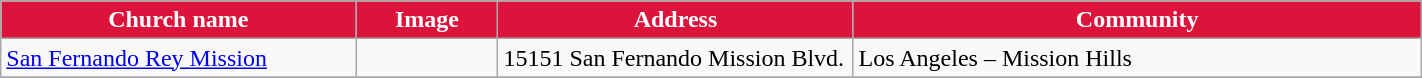<table class="wikitable sortable" style="width:75%">
<tr>
<th style="background:crimson; color:white;" width="25%"><strong>Church name</strong></th>
<th style="background:crimson; color:white;" width="10%"><strong>Image</strong></th>
<th style="background:crimson; color:white;" width="25%"><strong>Address</strong></th>
<th style="background:crimson; color:white;" width="15"><strong>Community</strong></th>
</tr>
<tr>
<td><a href='#'>San Fernando Rey Mission</a></td>
<td></td>
<td>15151 San Fernando Mission Blvd.<br><small></small></td>
<td>Los Angeles – Mission Hills</td>
</tr>
<tr ->
</tr>
</table>
